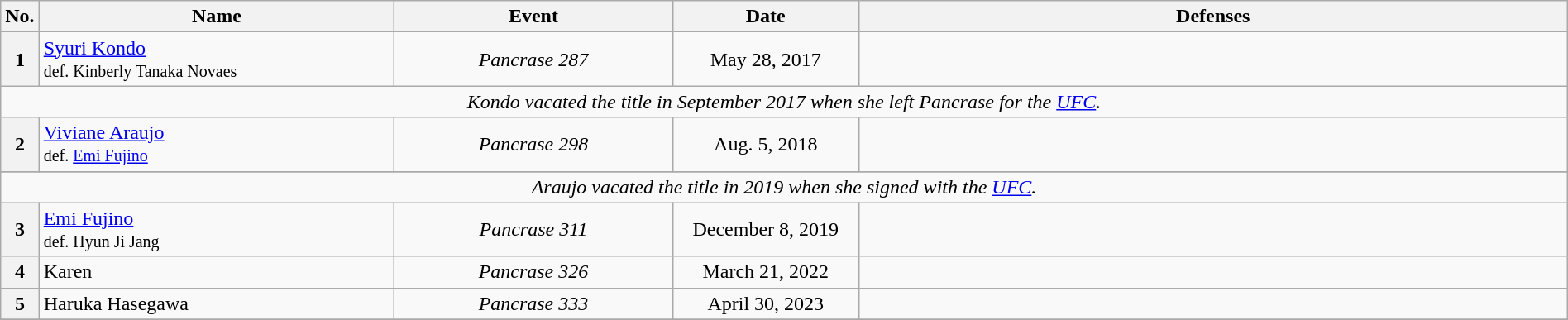<table class="wikitable" width=100%>
<tr>
<th width=1%>No.</th>
<th width=23%>Name</th>
<th width=18%>Event</th>
<th width=12%>Date</th>
<th width=46%>Defenses</th>
</tr>
<tr>
<th>1</th>
<td align=left> <a href='#'>Syuri Kondo</a><br><small>def. Kinberly Tanaka Novaes</small></td>
<td align=center><em>Pancrase 287</em><br></td>
<td align=center>May 28, 2017</td>
<td></td>
</tr>
<tr>
<td align="center" colspan="5"><em>Kondo vacated the title in September 2017 when she left Pancrase for the <a href='#'>UFC</a>.</em></td>
</tr>
<tr>
<th>2</th>
<td align=left> <a href='#'>Viviane Araujo</a><br><small>def. <a href='#'>Emi Fujino</a></small></td>
<td align=center><em>Pancrase 298</em><br></td>
<td align=center>Aug. 5, 2018</td>
<td></td>
</tr>
<tr>
</tr>
<tr>
<td colspan=5 align=center><em>Araujo vacated the title in 2019 when she signed with the <a href='#'>UFC</a>.</em></td>
</tr>
<tr>
<th>3</th>
<td align=left> <a href='#'>Emi Fujino</a> <br><small>def. Hyun Ji Jang</small></td>
<td align=center><em>Pancrase 311</em><br></td>
<td align=center>December 8, 2019</td>
<td></td>
</tr>
<tr>
<th>4</th>
<td align=left> Karen</td>
<td align=center><em>Pancrase 326</em><br></td>
<td align=center>March 21, 2022</td>
<td></td>
</tr>
<tr>
<th>5</th>
<td align=left> Haruka Hasegawa</td>
<td align=center><em>Pancrase 333</em><br></td>
<td align=center>April 30, 2023</td>
<td></td>
</tr>
<tr>
</tr>
</table>
